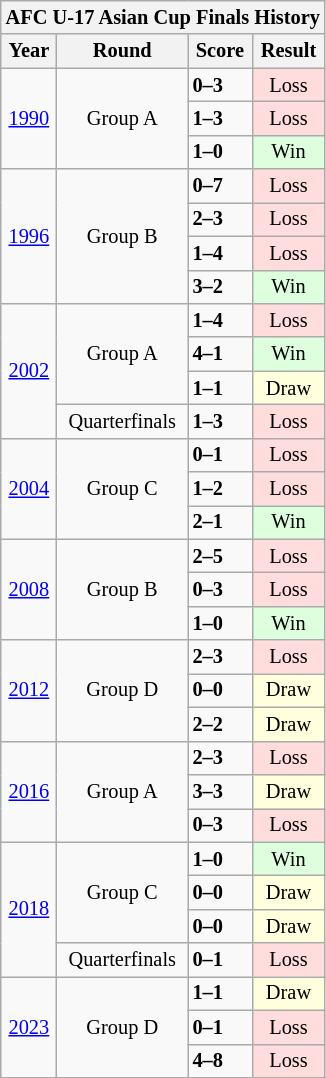<table class="wikitable collapsible collapsed" style="text-align: center;font-size:85%;">
<tr>
<th colspan=4>AFC U-17 Asian Cup Finals History</th>
</tr>
<tr>
<th>Year</th>
<th>Round</th>
<th>Score</th>
<th>Result</th>
</tr>
<tr>
<td rowspan=3><a href='#'>1990</a></td>
<td rowspan=3>Group A</td>
<td align="left"> <strong>0–3</strong> </td>
<td style="background:#fdd;">Loss</td>
</tr>
<tr>
<td align="left"> <strong>1–3</strong> </td>
<td style="background:#fdd;">Loss</td>
</tr>
<tr>
<td align="left"> <strong>1–0</strong> </td>
<td style="background:#dfd;">Win</td>
</tr>
<tr>
<td rowspan=4><a href='#'>1996</a></td>
<td rowspan=4>Group B</td>
<td align="left"> <strong>0–7</strong> </td>
<td style="background:#fdd;">Loss</td>
</tr>
<tr>
<td align="left"> <strong>2–3</strong> </td>
<td style="background:#fdd;">Loss</td>
</tr>
<tr>
<td align="left"> <strong>1–4</strong> </td>
<td style="background:#fdd;">Loss</td>
</tr>
<tr>
<td align="left"> <strong>3–2</strong> </td>
<td style="background:#dfd;">Win</td>
</tr>
<tr>
<td rowspan=4><a href='#'>2002</a></td>
<td rowspan=3>Group A</td>
<td align="left"> <strong>1–4</strong> </td>
<td style="background:#fdd;">Loss</td>
</tr>
<tr>
<td align="left"> <strong>4–1</strong> </td>
<td style="background:#dfd;">Win</td>
</tr>
<tr>
<td align="left"> <strong>1–1</strong> </td>
<td style="background:#ffd;">Draw</td>
</tr>
<tr>
<td>Quarterfinals</td>
<td align="left"> <strong>1–3</strong> </td>
<td style="background:#fdd;">Loss</td>
</tr>
<tr>
<td rowspan=3><a href='#'>2004</a></td>
<td rowspan=3>Group C</td>
<td align="left"> <strong>0–1</strong> </td>
<td style="background:#fdd;">Loss</td>
</tr>
<tr>
<td align="left"> <strong>1–2</strong> </td>
<td style="background:#fdd;">Loss</td>
</tr>
<tr>
<td align="left"> <strong>2–1</strong> </td>
<td style="background:#dfd;">Win</td>
</tr>
<tr>
<td rowspan=3><a href='#'>2008</a></td>
<td rowspan=3>Group B</td>
<td align="left"> <strong>2–5</strong> </td>
<td style="background:#fdd;">Loss</td>
</tr>
<tr>
<td align="left"> <strong>0–3</strong> </td>
<td style="background:#fdd;">Loss</td>
</tr>
<tr>
<td align="left"> <strong>1–0</strong> </td>
<td style="background:#dfd;">Win</td>
</tr>
<tr>
<td rowspan=3><a href='#'>2012</a></td>
<td rowspan=3>Group D</td>
<td align="left"> <strong>2–3</strong> </td>
<td style="background:#fdd;">Loss</td>
</tr>
<tr>
<td align="left"> <strong>0–0</strong> </td>
<td style="background:#ffd;">Draw</td>
</tr>
<tr>
<td align="left"> <strong>2–2</strong> </td>
<td style="background:#ffd;">Draw</td>
</tr>
<tr>
<td rowspan=3><a href='#'>2016</a></td>
<td rowspan=3>Group A</td>
<td align="left"> <strong>2–3</strong> </td>
<td style="background:#fdd;">Loss</td>
</tr>
<tr>
<td align="left"> <strong>3–3</strong> </td>
<td style="background:#ffd;">Draw</td>
</tr>
<tr>
<td align="left"> <strong>0–3</strong> </td>
<td style="background:#fdd;">Loss</td>
</tr>
<tr>
<td rowspan=4><a href='#'>2018</a></td>
<td rowspan=3>Group C</td>
<td align="left"> <strong>1–0</strong> </td>
<td style="background:#dfd;">Win</td>
</tr>
<tr>
<td align="left"> <strong>0–0</strong> </td>
<td style="background:#ffd;">Draw</td>
</tr>
<tr>
<td align="left"> <strong>0–0</strong> </td>
<td style="background:#ffd;">Draw</td>
</tr>
<tr>
<td>Quarterfinals</td>
<td align="left"> <strong>0–1</strong> </td>
<td style="background:#fdd;">Loss</td>
</tr>
<tr>
<td rowspan=3><a href='#'>2023</a></td>
<td rowspan=3>Group D</td>
<td align="left"> <strong>1–1</strong> </td>
<td style="background:#ffd;">Draw</td>
</tr>
<tr>
<td align="left"> <strong>0–1</strong> </td>
<td style="background:#fdd;">Loss</td>
</tr>
<tr>
<td align="left"> <strong>4–8</strong> </td>
<td style="background:#fdd;">Loss</td>
</tr>
</table>
